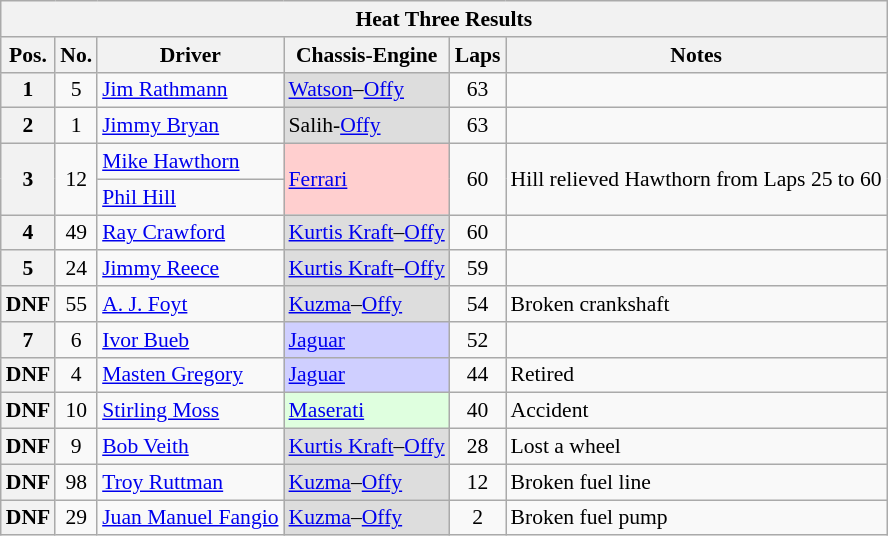<table class="wikitable" style="font-size: 90%;">
<tr>
<th colspan=6>Heat Three Results</th>
</tr>
<tr>
<th>Pos.</th>
<th>No.</th>
<th>Driver</th>
<th>Chassis-Engine</th>
<th>Laps</th>
<th>Notes</th>
</tr>
<tr>
<th>1</th>
<td align="center">5</td>
<td> <a href='#'>Jim Rathmann</a></td>
<td style="background:#dddddd;"><a href='#'>Watson</a>–<a href='#'>Offy</a></td>
<td align="center">63</td>
<td></td>
</tr>
<tr>
<th>2</th>
<td align="center">1</td>
<td> <a href='#'>Jimmy Bryan</a></td>
<td style="background:#dddddd;">Salih-<a href='#'>Offy</a></td>
<td align="center">63</td>
<td></td>
</tr>
<tr>
<th rowspan=2>3</th>
<td rowspan=2 align="center">12</td>
<td> <a href='#'>Mike Hawthorn</a></td>
<td style="background:#ffcfcf;" rowspan=2><a href='#'>Ferrari</a></td>
<td rowspan=2 align="center">60</td>
<td rowspan=2>Hill relieved Hawthorn from Laps 25 to 60</td>
</tr>
<tr>
<td> <a href='#'>Phil Hill</a></td>
</tr>
<tr>
<th>4</th>
<td align="center">49</td>
<td> <a href='#'>Ray Crawford</a></td>
<td style="background:#dddddd;"><a href='#'>Kurtis Kraft</a>–<a href='#'>Offy</a></td>
<td align="center">60</td>
<td></td>
</tr>
<tr>
<th>5</th>
<td align="center">24</td>
<td> <a href='#'>Jimmy Reece</a></td>
<td style="background:#dddddd;"><a href='#'>Kurtis Kraft</a>–<a href='#'>Offy</a></td>
<td align="center">59</td>
<td></td>
</tr>
<tr>
<th>DNF</th>
<td align="center">55</td>
<td> <a href='#'>A. J. Foyt</a></td>
<td style="background:#dddddd;"><a href='#'>Kuzma</a>–<a href='#'>Offy</a></td>
<td align="center">54</td>
<td>Broken crankshaft</td>
</tr>
<tr>
<th>7</th>
<td align="center">6</td>
<td> <a href='#'>Ivor Bueb</a></td>
<td style="background:#cfcfff;"><a href='#'>Jaguar</a></td>
<td align="center">52</td>
<td></td>
</tr>
<tr>
<th>DNF</th>
<td align="center">4</td>
<td> <a href='#'>Masten Gregory</a></td>
<td style="background:#cfcfff;"><a href='#'>Jaguar</a></td>
<td align="center">44</td>
<td>Retired</td>
</tr>
<tr>
<th>DNF</th>
<td align="center">10</td>
<td> <a href='#'>Stirling Moss</a></td>
<td style="background:#dfffdf;"><a href='#'>Maserati</a></td>
<td align="center">40</td>
<td>Accident</td>
</tr>
<tr>
<th>DNF</th>
<td align="center">9</td>
<td> <a href='#'>Bob Veith</a></td>
<td style="background:#dddddd;"><a href='#'>Kurtis Kraft</a>–<a href='#'>Offy</a></td>
<td align="center">28</td>
<td>Lost a wheel</td>
</tr>
<tr>
<th>DNF</th>
<td align="center">98</td>
<td> <a href='#'>Troy Ruttman</a></td>
<td style="background:#dddddd;"><a href='#'>Kuzma</a>–<a href='#'>Offy</a></td>
<td align="center">12</td>
<td>Broken fuel line</td>
</tr>
<tr>
<th>DNF</th>
<td align="center">29</td>
<td> <a href='#'>Juan Manuel Fangio</a></td>
<td style="background:#dddddd;"><a href='#'>Kuzma</a>–<a href='#'>Offy</a></td>
<td align="center">2</td>
<td>Broken fuel pump</td>
</tr>
</table>
